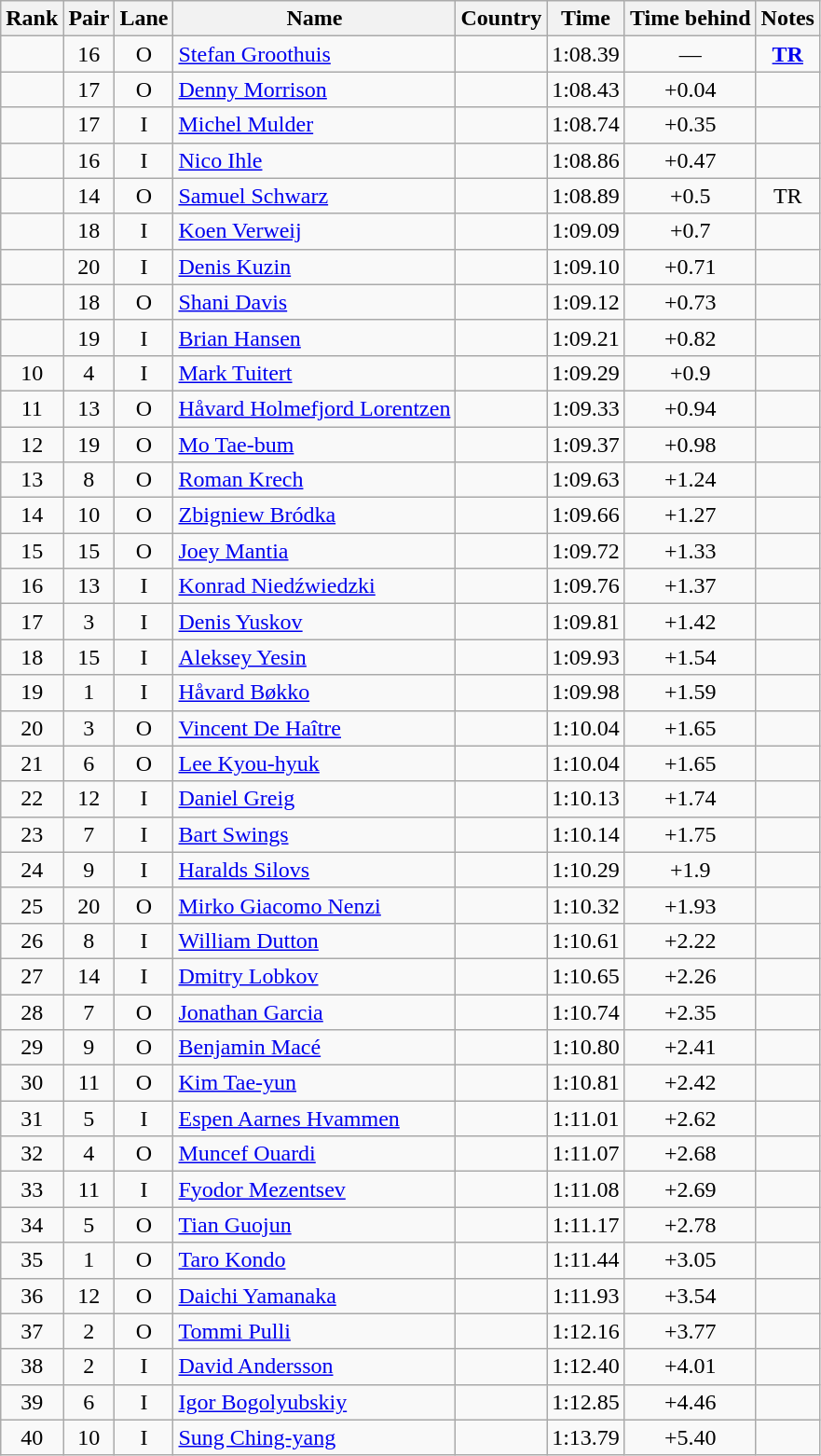<table class="wikitable sortable" style="text-align:center">
<tr>
<th>Rank</th>
<th>Pair</th>
<th>Lane</th>
<th>Name</th>
<th>Country</th>
<th>Time</th>
<th>Time behind</th>
<th>Notes</th>
</tr>
<tr>
<td></td>
<td>16</td>
<td>O</td>
<td align="left"><a href='#'>Stefan Groothuis</a></td>
<td align="left"></td>
<td>1:08.39</td>
<td>—</td>
<td><strong><a href='#'>TR</a></strong></td>
</tr>
<tr>
<td></td>
<td>17</td>
<td>O</td>
<td align="left"><a href='#'>Denny Morrison</a></td>
<td align="left"></td>
<td>1:08.43</td>
<td>+0.04</td>
<td></td>
</tr>
<tr>
<td></td>
<td>17</td>
<td>I</td>
<td align="left"><a href='#'>Michel Mulder</a></td>
<td align="left"></td>
<td>1:08.74</td>
<td>+0.35</td>
<td></td>
</tr>
<tr>
<td></td>
<td>16</td>
<td>I</td>
<td align="left"><a href='#'>Nico Ihle</a></td>
<td align="left"></td>
<td>1:08.86</td>
<td>+0.47</td>
<td></td>
</tr>
<tr>
<td></td>
<td>14</td>
<td>O</td>
<td align="left"><a href='#'>Samuel Schwarz</a></td>
<td align="left"></td>
<td>1:08.89</td>
<td>+0.5</td>
<td>TR</td>
</tr>
<tr>
<td></td>
<td>18</td>
<td>I</td>
<td align="left"><a href='#'>Koen Verweij</a></td>
<td align="left"></td>
<td>1:09.09</td>
<td>+0.7</td>
<td></td>
</tr>
<tr>
<td></td>
<td>20</td>
<td>I</td>
<td align="left"><a href='#'>Denis Kuzin</a></td>
<td align="left"></td>
<td>1:09.10</td>
<td>+0.71</td>
<td></td>
</tr>
<tr>
<td></td>
<td>18</td>
<td>O</td>
<td align="left"><a href='#'>Shani Davis</a></td>
<td align="left"></td>
<td>1:09.12</td>
<td>+0.73</td>
<td></td>
</tr>
<tr>
<td></td>
<td>19</td>
<td>I</td>
<td align="left"><a href='#'>Brian Hansen</a></td>
<td align="left"></td>
<td>1:09.21</td>
<td>+0.82</td>
<td></td>
</tr>
<tr>
<td>10</td>
<td>4</td>
<td>I</td>
<td align="left"><a href='#'>Mark Tuitert</a></td>
<td align="left"></td>
<td>1:09.29</td>
<td>+0.9</td>
<td></td>
</tr>
<tr>
<td>11</td>
<td>13</td>
<td>O</td>
<td align="left"><a href='#'>Håvard Holmefjord Lorentzen</a></td>
<td align="left"></td>
<td>1:09.33</td>
<td>+0.94</td>
<td></td>
</tr>
<tr>
<td>12</td>
<td>19</td>
<td>O</td>
<td align="left"><a href='#'>Mo Tae-bum</a></td>
<td align="left"></td>
<td>1:09.37</td>
<td>+0.98</td>
<td></td>
</tr>
<tr>
<td>13</td>
<td>8</td>
<td>O</td>
<td align="left"><a href='#'>Roman Krech</a></td>
<td align="left"></td>
<td>1:09.63</td>
<td>+1.24</td>
<td></td>
</tr>
<tr>
<td>14</td>
<td>10</td>
<td>O</td>
<td align="left"><a href='#'>Zbigniew Bródka</a></td>
<td align="left"></td>
<td>1:09.66</td>
<td>+1.27</td>
<td></td>
</tr>
<tr>
<td>15</td>
<td>15</td>
<td>O</td>
<td align="left"><a href='#'>Joey Mantia</a></td>
<td align="left"></td>
<td>1:09.72</td>
<td>+1.33</td>
<td></td>
</tr>
<tr>
<td>16</td>
<td>13</td>
<td>I</td>
<td align="left"><a href='#'>Konrad Niedźwiedzki</a></td>
<td align="left"></td>
<td>1:09.76</td>
<td>+1.37</td>
<td></td>
</tr>
<tr>
<td>17</td>
<td>3</td>
<td>I</td>
<td align="left"><a href='#'>Denis Yuskov</a></td>
<td align="left"></td>
<td>1:09.81</td>
<td>+1.42</td>
<td></td>
</tr>
<tr>
<td>18</td>
<td>15</td>
<td>I</td>
<td align="left"><a href='#'>Aleksey Yesin</a></td>
<td align="left"></td>
<td>1:09.93</td>
<td>+1.54</td>
<td></td>
</tr>
<tr>
<td>19</td>
<td>1</td>
<td>I</td>
<td align="left"><a href='#'>Håvard Bøkko</a></td>
<td align="left"></td>
<td>1:09.98</td>
<td>+1.59</td>
<td></td>
</tr>
<tr>
<td>20</td>
<td>3</td>
<td>O</td>
<td align="left"><a href='#'>Vincent De Haître</a></td>
<td align="left"></td>
<td>1:10.04</td>
<td>+1.65</td>
<td></td>
</tr>
<tr>
<td>21</td>
<td>6</td>
<td>O</td>
<td align="left"><a href='#'>Lee Kyou-hyuk</a></td>
<td align="left"></td>
<td>1:10.04</td>
<td>+1.65</td>
<td></td>
</tr>
<tr>
<td>22</td>
<td>12</td>
<td>I</td>
<td align="left"><a href='#'>Daniel Greig</a></td>
<td align="left"></td>
<td>1:10.13</td>
<td>+1.74</td>
<td></td>
</tr>
<tr>
<td>23</td>
<td>7</td>
<td>I</td>
<td align="left"><a href='#'>Bart Swings</a></td>
<td align="left"></td>
<td>1:10.14</td>
<td>+1.75</td>
<td></td>
</tr>
<tr>
<td>24</td>
<td>9</td>
<td>I</td>
<td align="left"><a href='#'>Haralds Silovs</a></td>
<td align="left"></td>
<td>1:10.29</td>
<td>+1.9</td>
<td></td>
</tr>
<tr>
<td>25</td>
<td>20</td>
<td>O</td>
<td align="left"><a href='#'>Mirko Giacomo Nenzi</a></td>
<td align="left"></td>
<td>1:10.32</td>
<td>+1.93</td>
<td></td>
</tr>
<tr>
<td>26</td>
<td>8</td>
<td>I</td>
<td align="left"><a href='#'>William Dutton</a></td>
<td align="left"></td>
<td>1:10.61</td>
<td>+2.22</td>
<td></td>
</tr>
<tr>
<td>27</td>
<td>14</td>
<td>I</td>
<td align="left"><a href='#'>Dmitry Lobkov</a></td>
<td align="left"></td>
<td>1:10.65</td>
<td>+2.26</td>
<td></td>
</tr>
<tr>
<td>28</td>
<td>7</td>
<td>O</td>
<td align="left"><a href='#'>Jonathan Garcia</a></td>
<td align="left"></td>
<td>1:10.74</td>
<td>+2.35</td>
<td></td>
</tr>
<tr>
<td>29</td>
<td>9</td>
<td>O</td>
<td align="left"><a href='#'>Benjamin Macé</a></td>
<td align="left"></td>
<td>1:10.80</td>
<td>+2.41</td>
<td></td>
</tr>
<tr>
<td>30</td>
<td>11</td>
<td>O</td>
<td align="left"><a href='#'>Kim Tae-yun</a></td>
<td align="left"></td>
<td>1:10.81</td>
<td>+2.42</td>
<td></td>
</tr>
<tr>
<td>31</td>
<td>5</td>
<td>I</td>
<td align="left"><a href='#'>Espen Aarnes Hvammen</a></td>
<td align="left"></td>
<td>1:11.01</td>
<td>+2.62</td>
<td></td>
</tr>
<tr>
<td>32</td>
<td>4</td>
<td>O</td>
<td align="left"><a href='#'>Muncef Ouardi</a></td>
<td align="left"></td>
<td>1:11.07</td>
<td>+2.68</td>
<td></td>
</tr>
<tr>
<td>33</td>
<td>11</td>
<td>I</td>
<td align="left"><a href='#'>Fyodor Mezentsev</a></td>
<td align="left"></td>
<td>1:11.08</td>
<td>+2.69</td>
<td></td>
</tr>
<tr>
<td>34</td>
<td>5</td>
<td>O</td>
<td align="left"><a href='#'>Tian Guojun</a></td>
<td align="left"></td>
<td>1:11.17</td>
<td>+2.78</td>
<td></td>
</tr>
<tr>
<td>35</td>
<td>1</td>
<td>O</td>
<td align="left"><a href='#'>Taro Kondo</a></td>
<td align="left"></td>
<td>1:11.44</td>
<td>+3.05</td>
<td></td>
</tr>
<tr>
<td>36</td>
<td>12</td>
<td>O</td>
<td align="left"><a href='#'>Daichi Yamanaka</a></td>
<td align="left"></td>
<td>1:11.93</td>
<td>+3.54</td>
<td></td>
</tr>
<tr>
<td>37</td>
<td>2</td>
<td>O</td>
<td align="left"><a href='#'>Tommi Pulli</a></td>
<td align="left"></td>
<td>1:12.16</td>
<td>+3.77</td>
<td></td>
</tr>
<tr>
<td>38</td>
<td>2</td>
<td>I</td>
<td align="left"><a href='#'>David Andersson</a></td>
<td align="left"></td>
<td>1:12.40</td>
<td>+4.01</td>
<td></td>
</tr>
<tr>
<td>39</td>
<td>6</td>
<td>I</td>
<td align="left"><a href='#'>Igor Bogolyubskiy</a></td>
<td align="left"></td>
<td>1:12.85</td>
<td>+4.46</td>
<td></td>
</tr>
<tr>
<td>40</td>
<td>10</td>
<td>I</td>
<td align="left"><a href='#'>Sung Ching-yang</a></td>
<td align="left"></td>
<td>1:13.79</td>
<td>+5.40</td>
<td></td>
</tr>
</table>
